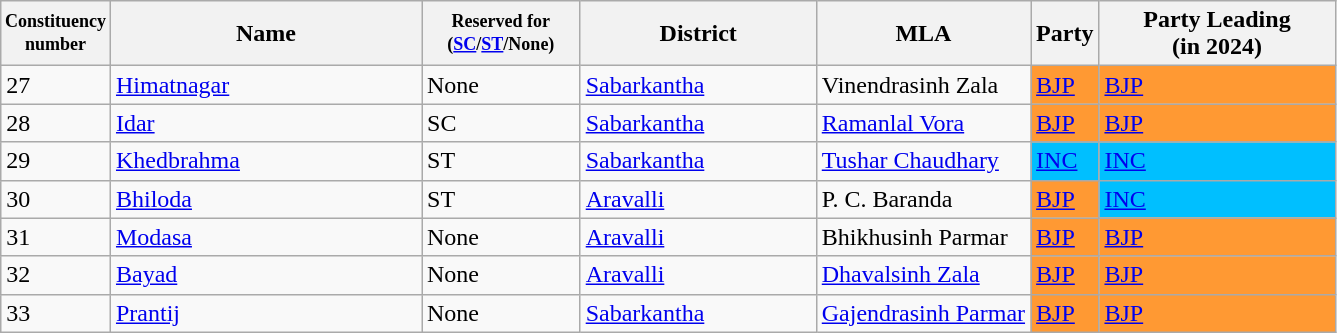<table class="wikitable sortable">
<tr>
<th width="50px" style="font-size:75%">Constituency number</th>
<th width="200px">Name</th>
<th width="100px" style="font-size:75%">Reserved for (<a href='#'>SC</a>/<a href='#'>ST</a>/None)</th>
<th width="150px">District</th>
<th>MLA</th>
<th>Party</th>
<th width="150px">Party Leading<br>(in 2024)</th>
</tr>
<tr>
<td>27</td>
<td><a href='#'>Himatnagar</a></td>
<td>None</td>
<td><a href='#'>Sabarkantha</a></td>
<td>Vinendrasinh Zala</td>
<td bgcolor=#FF9933><a href='#'>BJP</a></td>
<td bgcolor=#FF9933><a href='#'>BJP</a></td>
</tr>
<tr>
<td>28</td>
<td><a href='#'>Idar</a></td>
<td>SC</td>
<td><a href='#'>Sabarkantha</a></td>
<td><a href='#'>Ramanlal Vora</a></td>
<td bgcolor=#FF9933><a href='#'>BJP</a></td>
<td bgcolor=#FF9933><a href='#'>BJP</a></td>
</tr>
<tr>
<td>29</td>
<td><a href='#'>Khedbrahma</a></td>
<td>ST</td>
<td><a href='#'>Sabarkantha</a></td>
<td><a href='#'>Tushar Chaudhary</a></td>
<td bgcolor=#00BFFF><a href='#'>INC</a></td>
<td bgcolor=#00BFFF><a href='#'>INC</a></td>
</tr>
<tr>
<td>30</td>
<td><a href='#'>Bhiloda</a></td>
<td>ST</td>
<td><a href='#'>Aravalli</a></td>
<td>P. C. Baranda</td>
<td bgcolor=#FF9933><a href='#'>BJP</a></td>
<td bgcolor=#00BFFF><a href='#'>INC</a></td>
</tr>
<tr>
<td>31</td>
<td><a href='#'>Modasa</a></td>
<td>None</td>
<td><a href='#'>Aravalli</a></td>
<td>Bhikhusinh Parmar</td>
<td bgcolor=#FF9933><a href='#'>BJP</a></td>
<td bgcolor=#FF9933><a href='#'>BJP</a></td>
</tr>
<tr>
<td>32</td>
<td><a href='#'>Bayad</a></td>
<td>None</td>
<td><a href='#'>Aravalli</a></td>
<td><a href='#'>Dhavalsinh Zala</a></td>
<td bgcolor=#FF9933><a href='#'>BJP</a></td>
<td bgcolor=#FF9933><a href='#'>BJP</a></td>
</tr>
<tr>
<td>33</td>
<td><a href='#'>Prantij</a></td>
<td>None</td>
<td><a href='#'>Sabarkantha</a></td>
<td><a href='#'>Gajendrasinh Parmar</a></td>
<td bgcolor=#FF9933><a href='#'>BJP</a></td>
<td bgcolor=#FF9933><a href='#'>BJP</a></td>
</tr>
</table>
